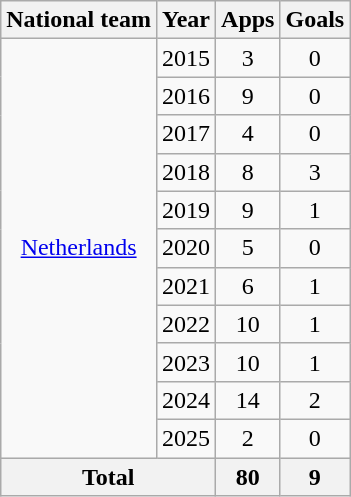<table class="wikitable" style="text-align: center;">
<tr>
<th>National team</th>
<th>Year</th>
<th>Apps</th>
<th>Goals</th>
</tr>
<tr>
<td rowspan="11"><a href='#'>Netherlands</a></td>
<td>2015</td>
<td>3</td>
<td>0</td>
</tr>
<tr>
<td>2016</td>
<td>9</td>
<td>0</td>
</tr>
<tr>
<td>2017</td>
<td>4</td>
<td>0</td>
</tr>
<tr>
<td>2018</td>
<td>8</td>
<td>3</td>
</tr>
<tr>
<td>2019</td>
<td>9</td>
<td>1</td>
</tr>
<tr>
<td>2020</td>
<td>5</td>
<td>0</td>
</tr>
<tr>
<td>2021</td>
<td>6</td>
<td>1</td>
</tr>
<tr>
<td>2022</td>
<td>10</td>
<td>1</td>
</tr>
<tr>
<td>2023</td>
<td>10</td>
<td>1</td>
</tr>
<tr>
<td>2024</td>
<td>14</td>
<td>2</td>
</tr>
<tr>
<td>2025</td>
<td>2</td>
<td>0</td>
</tr>
<tr>
<th colspan="2">Total</th>
<th>80</th>
<th>9</th>
</tr>
</table>
